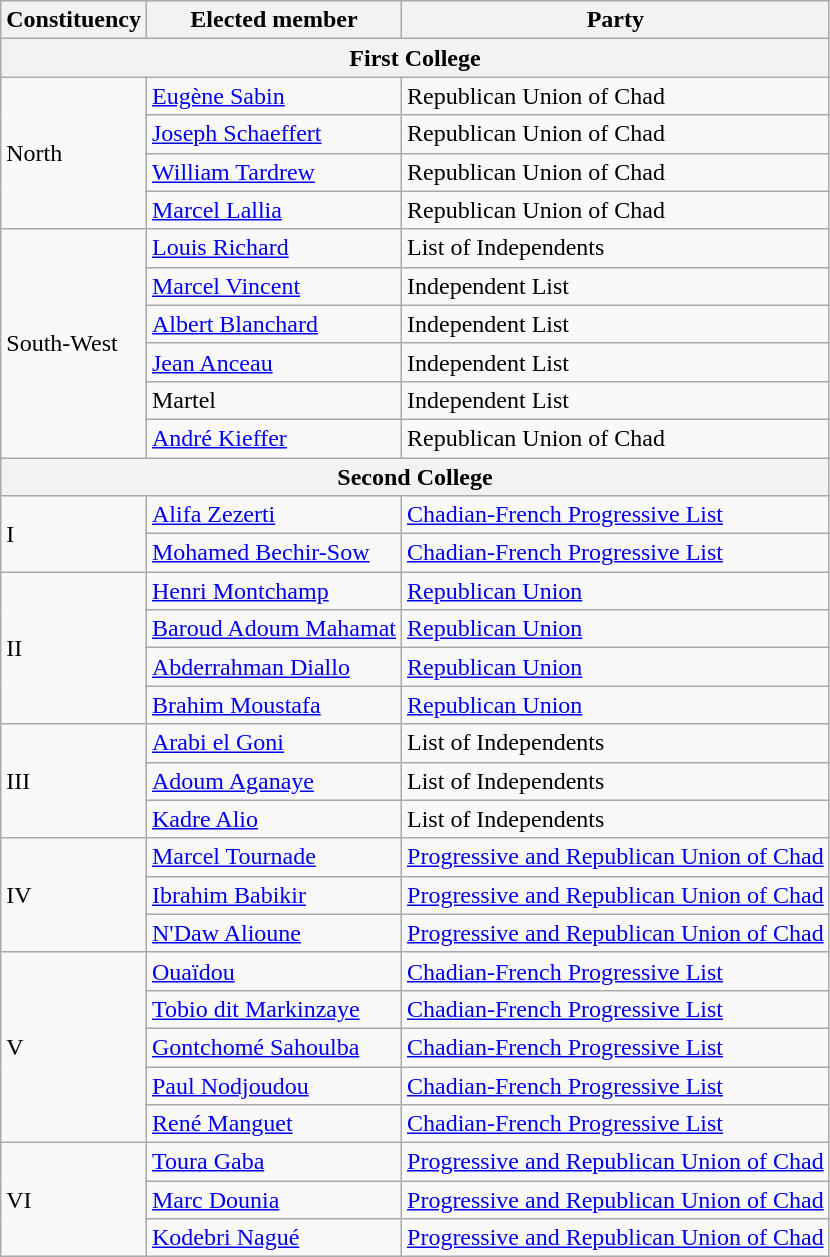<table class=wikitable>
<tr>
<th>Constituency</th>
<th>Elected member</th>
<th>Party</th>
</tr>
<tr>
<th colspan=3>First College</th>
</tr>
<tr>
<td rowspan=4>North</td>
<td><a href='#'>Eugène Sabin</a></td>
<td>Republican Union of Chad</td>
</tr>
<tr>
<td><a href='#'>Joseph Schaeffert</a></td>
<td>Republican Union of Chad</td>
</tr>
<tr>
<td><a href='#'>William Tardrew</a></td>
<td>Republican Union of Chad</td>
</tr>
<tr>
<td><a href='#'>Marcel Lallia</a></td>
<td>Republican Union of Chad</td>
</tr>
<tr>
<td rowspan=6>South-West</td>
<td><a href='#'>Louis Richard</a></td>
<td>List of Independents</td>
</tr>
<tr>
<td><a href='#'>Marcel Vincent</a></td>
<td>Independent List</td>
</tr>
<tr>
<td><a href='#'>Albert Blanchard</a></td>
<td>Independent List</td>
</tr>
<tr>
<td><a href='#'>Jean Anceau</a></td>
<td>Independent List</td>
</tr>
<tr>
<td>Martel</td>
<td>Independent List</td>
</tr>
<tr>
<td><a href='#'>André Kieffer</a></td>
<td>Republican Union of Chad</td>
</tr>
<tr>
<th colspan=3>Second College</th>
</tr>
<tr>
<td rowspan=2>I</td>
<td><a href='#'>Alifa Zezerti</a></td>
<td><a href='#'>Chadian-French Progressive List</a></td>
</tr>
<tr>
<td><a href='#'>Mohamed Bechir-Sow</a></td>
<td><a href='#'>Chadian-French Progressive List</a></td>
</tr>
<tr>
<td rowspan=4>II</td>
<td><a href='#'>Henri Montchamp</a></td>
<td><a href='#'>Republican Union</a></td>
</tr>
<tr>
<td><a href='#'>Baroud Adoum Mahamat</a></td>
<td><a href='#'>Republican Union</a></td>
</tr>
<tr>
<td><a href='#'>Abderrahman Diallo</a></td>
<td><a href='#'>Republican Union</a></td>
</tr>
<tr>
<td><a href='#'>Brahim Moustafa</a></td>
<td><a href='#'>Republican Union</a></td>
</tr>
<tr>
<td rowspan=3>III</td>
<td><a href='#'>Arabi el Goni</a></td>
<td>List of Independents</td>
</tr>
<tr>
<td><a href='#'>Adoum Aganaye</a></td>
<td>List of Independents</td>
</tr>
<tr>
<td><a href='#'>Kadre Alio</a></td>
<td>List of Independents</td>
</tr>
<tr>
<td rowspan=3>IV</td>
<td><a href='#'>Marcel Tournade</a></td>
<td><a href='#'>Progressive and Republican Union of Chad</a></td>
</tr>
<tr>
<td><a href='#'>Ibrahim Babikir</a></td>
<td><a href='#'>Progressive and Republican Union of Chad</a></td>
</tr>
<tr>
<td><a href='#'>N'Daw Alioune</a></td>
<td><a href='#'>Progressive and Republican Union of Chad</a></td>
</tr>
<tr>
<td rowspan=5>V</td>
<td><a href='#'>Ouaïdou</a></td>
<td><a href='#'>Chadian-French Progressive List</a></td>
</tr>
<tr>
<td><a href='#'>Tobio dit Markinzaye</a></td>
<td><a href='#'>Chadian-French Progressive List</a></td>
</tr>
<tr>
<td><a href='#'>Gontchomé Sahoulba</a></td>
<td><a href='#'>Chadian-French Progressive List</a></td>
</tr>
<tr>
<td><a href='#'>Paul Nodjoudou</a></td>
<td><a href='#'>Chadian-French Progressive List</a></td>
</tr>
<tr>
<td><a href='#'>René Manguet</a></td>
<td><a href='#'>Chadian-French Progressive List</a></td>
</tr>
<tr>
<td rowspan=3>VI</td>
<td><a href='#'>Toura Gaba</a></td>
<td><a href='#'>Progressive and Republican Union of Chad</a></td>
</tr>
<tr>
<td><a href='#'>Marc Dounia</a></td>
<td><a href='#'>Progressive and Republican Union of Chad</a></td>
</tr>
<tr>
<td><a href='#'>Kodebri Nagué</a></td>
<td><a href='#'>Progressive and Republican Union of Chad</a></td>
</tr>
</table>
